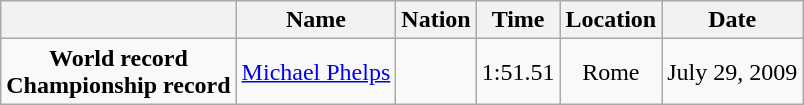<table class=wikitable style=text-align:center>
<tr>
<th></th>
<th>Name</th>
<th>Nation</th>
<th>Time</th>
<th>Location</th>
<th>Date</th>
</tr>
<tr>
<td><strong>World record</strong> <br> <strong>Championship record</strong></td>
<td><a href='#'>Michael Phelps</a></td>
<td></td>
<td align=left>1:51.51</td>
<td>Rome</td>
<td>July 29, 2009</td>
</tr>
</table>
